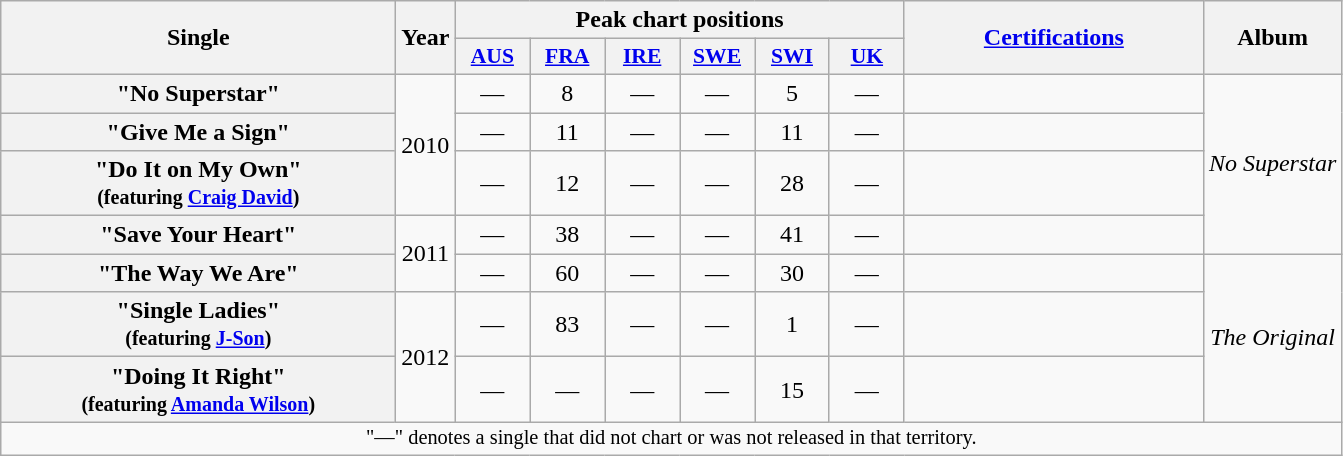<table class="wikitable plainrowheaders" style="text-align:center;" border="1">
<tr>
<th scope="colw" rowspan="2" style="width:16em;">Single</th>
<th scope="col" rowspan="2">Year</th>
<th scope="col" colspan="6">Peak chart positions</th>
<th scope="col" rowspan="2" style="width:12em;"><a href='#'>Certifications</a></th>
<th scope="col" rowspan="2">Album</th>
</tr>
<tr>
<th scope="col" style="width:3em;font-size:90%;"><a href='#'>AUS</a></th>
<th scope="col" style="width:3em;font-size:90%;"><a href='#'>FRA</a></th>
<th scope="col" style="width:3em;font-size:90%;"><a href='#'>IRE</a></th>
<th scope="col" style="width:3em;font-size:90%;"><a href='#'>SWE</a></th>
<th scope="col" style="width:3em;font-size:90%;"><a href='#'>SWI</a></th>
<th scope="col" style="width:3em;font-size:90%;"><a href='#'>UK</a></th>
</tr>
<tr>
<th scope="row">"No Superstar"</th>
<td rowspan="3">2010</td>
<td>—</td>
<td>8</td>
<td>—</td>
<td>—</td>
<td>5</td>
<td>—</td>
<td></td>
<td rowspan="4"><em>No Superstar</em></td>
</tr>
<tr>
<th scope="row">"Give Me a Sign"</th>
<td>—</td>
<td>11</td>
<td>—</td>
<td>—</td>
<td>11</td>
<td>—</td>
<td></td>
</tr>
<tr>
<th scope="row">"Do It on My Own"<br><small>(featuring <a href='#'>Craig David</a>)</small></th>
<td>—</td>
<td>12</td>
<td>—</td>
<td>—</td>
<td>28</td>
<td>—</td>
<td></td>
</tr>
<tr>
<th scope="row">"Save Your Heart"</th>
<td rowspan="2">2011</td>
<td>—</td>
<td>38</td>
<td>—</td>
<td>—</td>
<td>41</td>
<td>—</td>
<td></td>
</tr>
<tr>
<th scope="row">"The Way We Are"</th>
<td>—</td>
<td>60</td>
<td>—</td>
<td>—</td>
<td>30</td>
<td>—</td>
<td></td>
<td rowspan="3"><em>The Original</em></td>
</tr>
<tr>
<th scope="row">"Single Ladies"<br><small>(featuring <a href='#'>J-Son</a>)</small></th>
<td rowspan="2">2012</td>
<td>—</td>
<td>83</td>
<td>—</td>
<td>—</td>
<td>1</td>
<td>—</td>
<td></td>
</tr>
<tr>
<th scope="row">"Doing It Right"<br><small>(featuring <a href='#'>Amanda Wilson</a>)</small></th>
<td>—</td>
<td>—</td>
<td>—</td>
<td>—</td>
<td>15</td>
<td>—</td>
<td></td>
</tr>
<tr>
<td colspan="10" style="font-size:85%">"—" denotes a single that did not chart or was not released in that territory.</td>
</tr>
</table>
